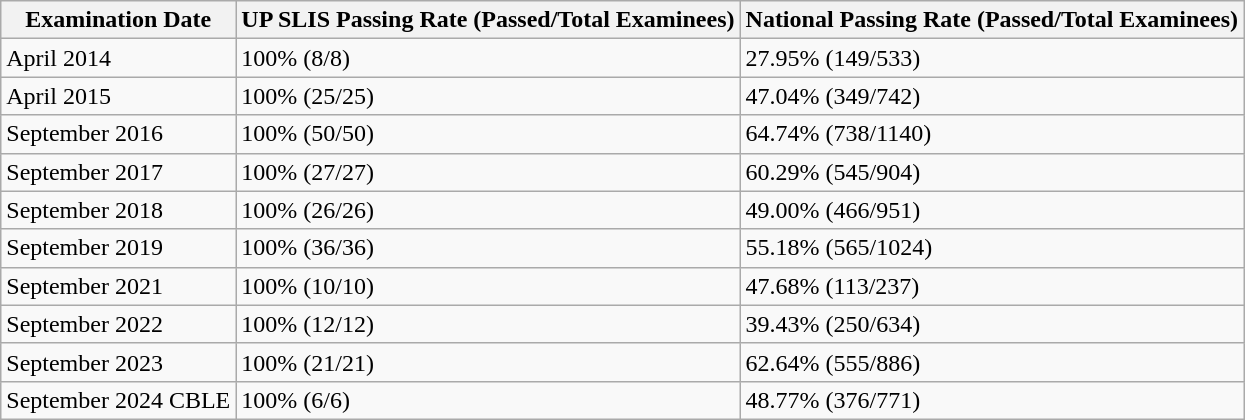<table class="wikitable">
<tr>
<th>Examination Date</th>
<th>UP SLIS Passing Rate (Passed/Total Examinees)</th>
<th>National Passing Rate (Passed/Total Examinees)</th>
</tr>
<tr>
<td>April 2014</td>
<td>100% (8/8)</td>
<td>27.95% (149/533) </td>
</tr>
<tr>
<td>April 2015</td>
<td>100% (25/25)</td>
<td>47.04% (349/742) </td>
</tr>
<tr>
<td>September 2016</td>
<td>100% (50/50)</td>
<td>64.74% (738/1140) </td>
</tr>
<tr>
<td>September 2017</td>
<td>100% (27/27)</td>
<td>60.29% (545/904) </td>
</tr>
<tr>
<td>September 2018</td>
<td>100% (26/26)</td>
<td>49.00% (466/951) </td>
</tr>
<tr>
<td>September 2019</td>
<td>100% (36/36)</td>
<td>55.18% (565/1024) </td>
</tr>
<tr>
<td>September 2021</td>
<td>100% (10/10)</td>
<td>47.68% (113/237) </td>
</tr>
<tr>
<td>September 2022</td>
<td>100% (12/12)</td>
<td>39.43% (250/634) </td>
</tr>
<tr>
<td>September 2023</td>
<td>100% (21/21)</td>
<td>62.64% (555/886) </td>
</tr>
<tr>
<td>September 2024 CBLE</td>
<td>100% (6/6)</td>
<td>48.77% (376/771) </td>
</tr>
</table>
